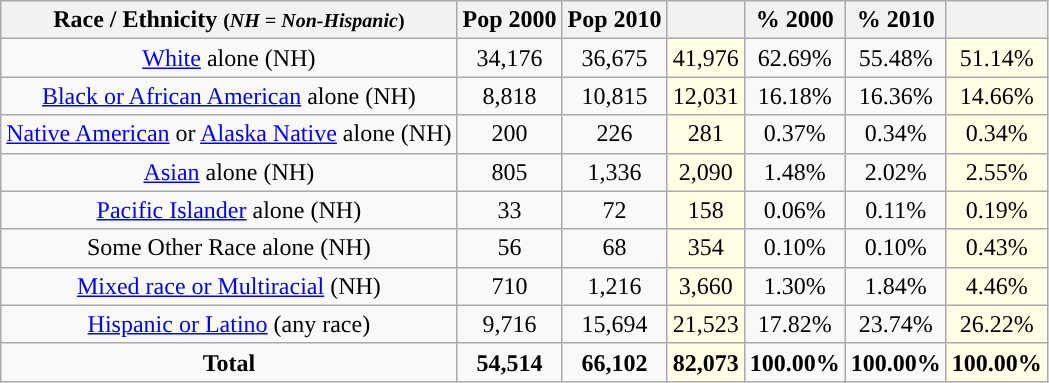<table class="wikitable" style="text-align:center;">
<tr>
<th>Race / Ethnicity <small>(<em>NH = Non-Hispanic</em>)</small></th>
<th>Pop 2000</th>
<th>Pop 2010</th>
<th></th>
<th>% 2000</th>
<th>% 2010</th>
<th></th>
</tr>
<tr>
<td><a href='#'>White</a> alone (NH)</td>
<td>34,176</td>
<td>36,675</td>
<td style='background: #ffffe6;'>41,976</td>
<td>62.69%</td>
<td>55.48%</td>
<td style='background: #ffffe6;'>51.14%</td>
</tr>
<tr>
<td><a href='#'>Black or African American</a> alone (NH)</td>
<td>8,818</td>
<td>10,815</td>
<td style='background: #ffffe6;'>12,031</td>
<td>16.18%</td>
<td>16.36%</td>
<td style='background: #ffffe6;'>14.66%</td>
</tr>
<tr>
<td><a href='#'>Native American</a> or <a href='#'>Alaska Native</a> alone (NH)</td>
<td>200</td>
<td>226</td>
<td style='background: #ffffe6;'>281</td>
<td>0.37%</td>
<td>0.34%</td>
<td style='background: #ffffe6;'>0.34%</td>
</tr>
<tr>
<td><a href='#'>Asian</a> alone (NH)</td>
<td>805</td>
<td>1,336</td>
<td style='background: #ffffe6;'>2,090</td>
<td>1.48%</td>
<td>2.02%</td>
<td style='background: #ffffe6;'>2.55%</td>
</tr>
<tr>
<td><a href='#'>Pacific Islander</a> alone (NH)</td>
<td>33</td>
<td>72</td>
<td style='background: #ffffe6;'>158</td>
<td>0.06%</td>
<td>0.11%</td>
<td style='background: #ffffe6;'>0.19%</td>
</tr>
<tr>
<td>Some Other Race alone (NH)</td>
<td>56</td>
<td>68</td>
<td style='background: #ffffe6;'>354</td>
<td>0.10%</td>
<td>0.10%</td>
<td style='background: #ffffe6;'>0.43%</td>
</tr>
<tr>
<td><a href='#'>Mixed race or Multiracial</a> (NH)</td>
<td>710</td>
<td>1,216</td>
<td style='background: #ffffe6;'>3,660</td>
<td>1.30%</td>
<td>1.84%</td>
<td style='background: #ffffe6;'>4.46%</td>
</tr>
<tr>
<td><a href='#'>Hispanic or Latino</a> (any race)</td>
<td>9,716</td>
<td>15,694</td>
<td style='background: #ffffe6;'>21,523</td>
<td>17.82%</td>
<td>23.74%</td>
<td style='background: #ffffe6;'>26.22%</td>
</tr>
<tr>
<td><strong>Total</strong></td>
<td><strong>54,514</strong></td>
<td><strong>66,102 </strong></td>
<td style='background: #ffffe6;'><strong>82,073</strong></td>
<td><strong>100.00%</strong></td>
<td><strong>100.00%</strong></td>
<td style='background: #ffffe6;'><strong>100.00%</strong></td>
</tr>
</table>
